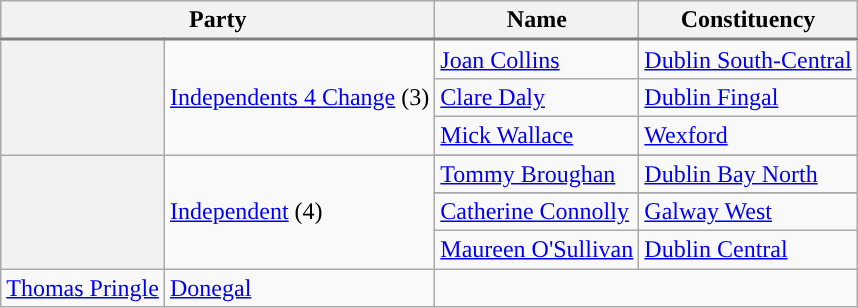<table class="wikitable sortable">
<tr style="border-bottom: 2px solid gray;">
<th colspan=2>Party</th>
<th>Name</th>
<th>Constituency</th>
</tr>
<tr>
<th rowspan=3 style="background-color: "></th>
<td rowspan=3><a href='#'>Independents 4 Change</a> (3)</td>
<td data-sort-value="Collins, Joan"><a href='#'>Joan Collins</a></td>
<td><a href='#'>Dublin South-Central</a></td>
</tr>
<tr>
<td data-sort-value="Daly, Clare"><a href='#'>Clare Daly</a></td>
<td><a href='#'>Dublin Fingal</a></td>
</tr>
<tr>
<td data-sort-value="Wallace, Mick"><a href='#'>Mick Wallace</a></td>
<td><a href='#'>Wexford</a></td>
</tr>
<tr>
<th rowspan=5 style="background-color:"></th>
<td rowspan=5><a href='#'>Independent</a> (4)</td>
</tr>
<tr>
<td data-sort-value="Broughan, Tommy"><a href='#'>Tommy Broughan</a></td>
<td><a href='#'>Dublin Bay North</a></td>
</tr>
<tr>
</tr>
<tr>
<td data-sort-value="Connolly, Catherine"><a href='#'>Catherine Connolly</a></td>
<td><a href='#'>Galway West</a></td>
</tr>
<tr>
<td data-sort-value="O'Sullivan, Maureen"><a href='#'>Maureen O'Sullivan</a></td>
<td><a href='#'>Dublin Central</a></td>
</tr>
<tr>
<td data-sort-value="Pringle, Thomas"><a href='#'>Thomas Pringle</a></td>
<td><a href='#'>Donegal</a></td>
</tr>
</table>
